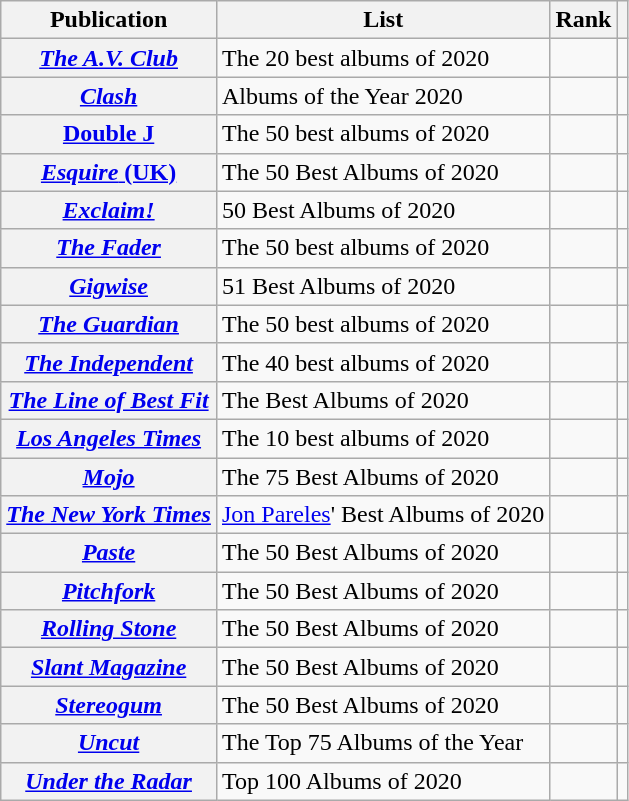<table class="sortable wikitable plainrowheaders">
<tr>
<th>Publication</th>
<th>List</th>
<th>Rank</th>
<th class="unsortable"></th>
</tr>
<tr>
<th scope="row"><em><a href='#'>The A.V. Club</a></em></th>
<td>The 20 best albums of 2020</td>
<td></td>
<td></td>
</tr>
<tr>
<th scope="row"><em><a href='#'>Clash</a></em></th>
<td>Albums of the Year 2020</td>
<td></td>
<td></td>
</tr>
<tr>
<th scope="row"><a href='#'>Double J</a></th>
<td>The 50 best albums of 2020</td>
<td></td>
<td></td>
</tr>
<tr>
<th scope="row"><a href='#'><em>Esquire</em> (UK)</a></th>
<td>The 50 Best Albums of 2020</td>
<td></td>
<td></td>
</tr>
<tr>
<th scope="row"><em><a href='#'>Exclaim!</a></em></th>
<td>50 Best Albums of 2020</td>
<td></td>
<td></td>
</tr>
<tr>
<th scope="row"><em><a href='#'>The Fader</a></em></th>
<td>The 50 best albums of 2020</td>
<td></td>
<td></td>
</tr>
<tr>
<th scope="row"><em><a href='#'>Gigwise</a></em></th>
<td>51 Best Albums of 2020</td>
<td></td>
<td></td>
</tr>
<tr>
<th scope="row"><em><a href='#'>The Guardian</a></em></th>
<td>The 50 best albums of 2020</td>
<td></td>
<td></td>
</tr>
<tr>
<th scope="row"><em><a href='#'>The Independent</a></em></th>
<td>The 40 best albums of 2020</td>
<td></td>
<td></td>
</tr>
<tr>
<th scope="row"><em><a href='#'>The Line of Best Fit</a></em></th>
<td>The Best Albums of 2020</td>
<td></td>
<td></td>
</tr>
<tr>
<th scope="row"><em><a href='#'>Los Angeles Times</a></em></th>
<td>The 10 best albums of 2020</td>
<td></td>
<td></td>
</tr>
<tr>
<th scope="row"><em><a href='#'>Mojo</a></em></th>
<td>The 75 Best Albums of 2020</td>
<td></td>
<td></td>
</tr>
<tr>
<th scope="row"><em><a href='#'>The New York Times</a></em></th>
<td><a href='#'>Jon Pareles</a>' Best Albums of 2020</td>
<td></td>
<td></td>
</tr>
<tr>
<th scope="row"><em><a href='#'>Paste</a></em></th>
<td>The 50 Best Albums of 2020</td>
<td></td>
<td></td>
</tr>
<tr>
<th scope="row"><em><a href='#'>Pitchfork</a></em></th>
<td>The 50 Best Albums of 2020</td>
<td></td>
<td></td>
</tr>
<tr>
<th scope="row"><em><a href='#'>Rolling Stone</a></em></th>
<td>The 50 Best Albums of 2020</td>
<td></td>
<td></td>
</tr>
<tr>
<th scope="row"><em><a href='#'>Slant Magazine</a></em></th>
<td>The 50 Best Albums of 2020</td>
<td></td>
<td></td>
</tr>
<tr>
<th scope="row"><em><a href='#'>Stereogum</a></em></th>
<td>The 50 Best Albums of 2020</td>
<td></td>
<td></td>
</tr>
<tr>
<th scope="row"><em><a href='#'>Uncut</a></em></th>
<td>The Top 75 Albums of the Year</td>
<td></td>
<td></td>
</tr>
<tr>
<th scope="row"><em><a href='#'>Under the Radar</a></em></th>
<td>Top 100 Albums of 2020</td>
<td></td>
<td></td>
</tr>
</table>
